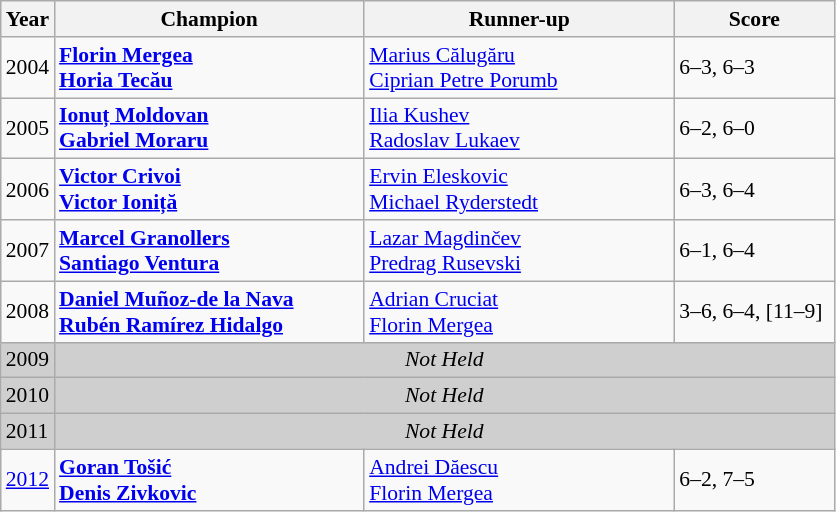<table class="wikitable" style="font-size:90%">
<tr>
<th>Year</th>
<th width="200">Champion</th>
<th width="200">Runner-up</th>
<th width="100">Score</th>
</tr>
<tr>
<td>2004</td>
<td> <strong><a href='#'>Florin Mergea</a></strong> <br>  <strong><a href='#'>Horia Tecău</a></strong></td>
<td> <a href='#'>Marius Călugăru</a> <br>  <a href='#'>Ciprian Petre Porumb</a></td>
<td>6–3, 6–3</td>
</tr>
<tr>
<td>2005</td>
<td> <strong><a href='#'>Ionuț Moldovan</a></strong> <br>  <strong><a href='#'>Gabriel Moraru</a></strong></td>
<td> <a href='#'>Ilia Kushev</a> <br>  <a href='#'>Radoslav Lukaev</a></td>
<td>6–2, 6–0</td>
</tr>
<tr>
<td>2006</td>
<td> <strong><a href='#'>Victor Crivoi</a></strong> <br>  <strong><a href='#'>Victor Ioniță</a></strong></td>
<td> <a href='#'>Ervin Eleskovic</a> <br>  <a href='#'>Michael Ryderstedt</a></td>
<td>6–3, 6–4</td>
</tr>
<tr>
<td>2007</td>
<td> <strong><a href='#'>Marcel Granollers</a></strong> <br>  <strong><a href='#'>Santiago Ventura</a></strong></td>
<td> <a href='#'>Lazar Magdinčev</a> <br>  <a href='#'>Predrag Rusevski</a></td>
<td>6–1, 6–4</td>
</tr>
<tr>
<td>2008</td>
<td> <strong><a href='#'>Daniel Muñoz-de la Nava</a></strong> <br>  <strong><a href='#'>Rubén Ramírez Hidalgo</a></strong></td>
<td> <a href='#'>Adrian Cruciat</a> <br>  <a href='#'>Florin Mergea</a></td>
<td>3–6, 6–4, [11–9]</td>
</tr>
<tr>
<td style="background:#cfcfcf">2009</td>
<td colspan=3 align=center style="background:#cfcfcf"><em>Not Held</em></td>
</tr>
<tr>
<td style="background:#cfcfcf">2010</td>
<td colspan=3 align=center style="background:#cfcfcf"><em>Not Held</em></td>
</tr>
<tr>
<td style="background:#cfcfcf">2011</td>
<td colspan=3 align=center style="background:#cfcfcf"><em>Not Held</em></td>
</tr>
<tr>
<td><a href='#'>2012</a></td>
<td> <strong><a href='#'>Goran Tošić</a></strong> <br>  <strong><a href='#'>Denis Zivkovic</a></strong></td>
<td> <a href='#'>Andrei Dăescu</a> <br>  <a href='#'>Florin Mergea</a></td>
<td>6–2, 7–5</td>
</tr>
</table>
